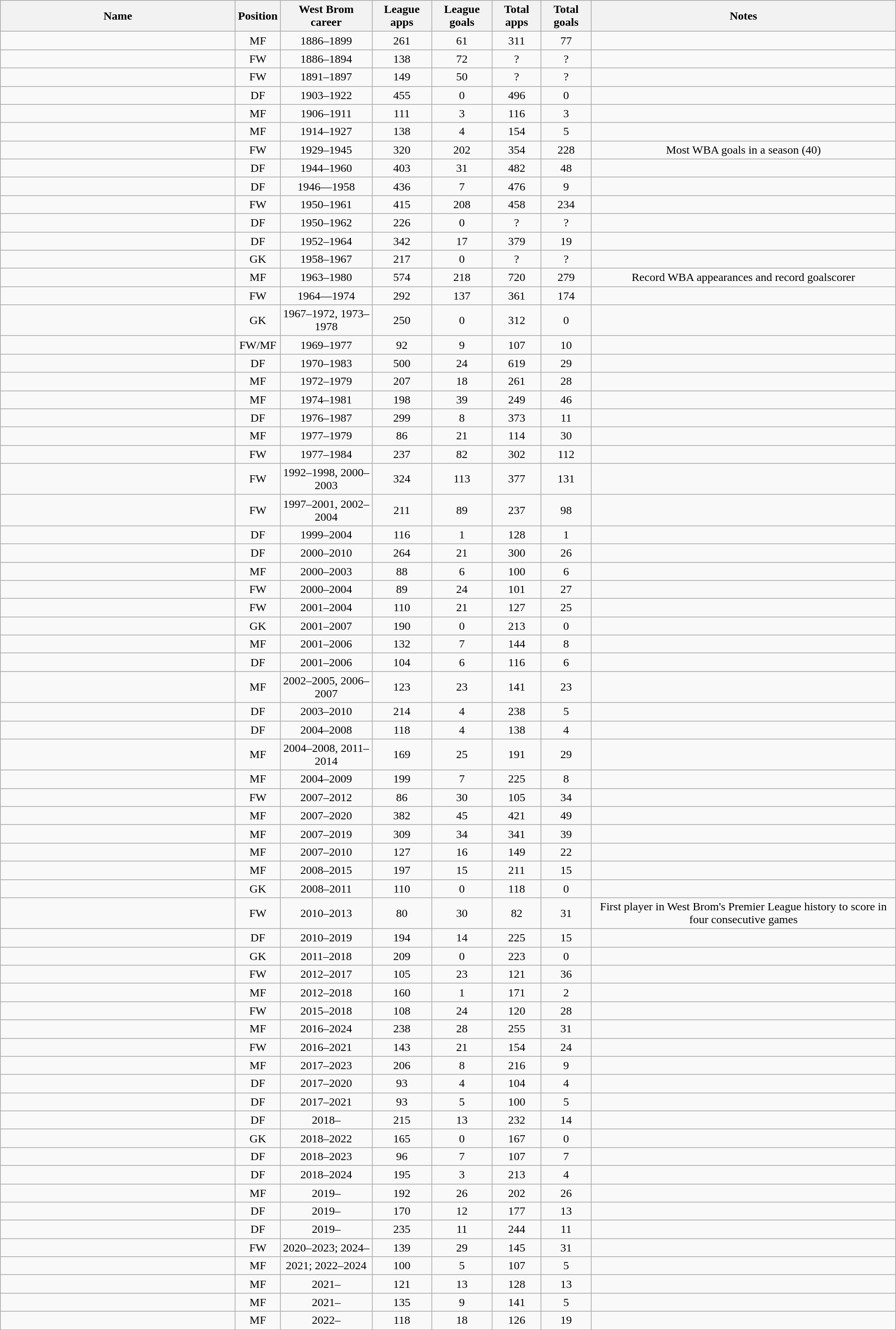<table class="wikitable sortable" style="text-align: center;">
<tr>
<th style="width:20em">Name</th>
<th>Position</th>
<th>West Brom career</th>
<th>League apps</th>
<th>League goals</th>
<th>Total apps</th>
<th>Total goals</th>
<th>Notes</th>
</tr>
<tr>
<td align="left"></td>
<td>MF</td>
<td>1886–1899</td>
<td>261</td>
<td>61</td>
<td>311</td>
<td>77</td>
<td></td>
</tr>
<tr>
<td align="left"></td>
<td>FW</td>
<td>1886–1894</td>
<td>138</td>
<td>72</td>
<td>?</td>
<td>?</td>
<td></td>
</tr>
<tr>
<td align="left"></td>
<td>FW</td>
<td>1891–1897</td>
<td>149</td>
<td>50</td>
<td>?</td>
<td>?</td>
<td></td>
</tr>
<tr>
<td align="left"></td>
<td>DF</td>
<td>1903–1922</td>
<td>455</td>
<td>0</td>
<td>496</td>
<td>0</td>
<td></td>
</tr>
<tr>
<td align="left"></td>
<td>MF</td>
<td>1906–1911</td>
<td>111</td>
<td>3</td>
<td>116</td>
<td>3</td>
<td></td>
</tr>
<tr>
<td align="left"></td>
<td>MF</td>
<td>1914–1927</td>
<td>138</td>
<td>4</td>
<td>154</td>
<td>5</td>
<td></td>
</tr>
<tr>
<td align="left"></td>
<td>FW</td>
<td>1929–1945</td>
<td>320</td>
<td>202</td>
<td>354</td>
<td>228</td>
<td>Most WBA goals in a season (40)</td>
</tr>
<tr>
<td align="left"></td>
<td>DF</td>
<td>1944–1960</td>
<td>403</td>
<td>31</td>
<td>482</td>
<td>48</td>
<td></td>
</tr>
<tr>
<td align="left"></td>
<td>DF</td>
<td>1946—1958</td>
<td>436</td>
<td>7</td>
<td>476</td>
<td>9</td>
<td></td>
</tr>
<tr>
<td align="left"></td>
<td>FW</td>
<td>1950–1961</td>
<td>415</td>
<td>208</td>
<td>458</td>
<td>234</td>
<td></td>
</tr>
<tr>
<td align="left"></td>
<td>DF</td>
<td>1950–1962</td>
<td>226</td>
<td>0</td>
<td>?</td>
<td>?</td>
<td></td>
</tr>
<tr>
<td align="left"></td>
<td>DF</td>
<td>1952–1964</td>
<td>342</td>
<td>17</td>
<td>379</td>
<td>19</td>
<td></td>
</tr>
<tr>
<td align="left"></td>
<td>GK</td>
<td>1958–1967</td>
<td>217</td>
<td>0</td>
<td>?</td>
<td>?</td>
<td></td>
</tr>
<tr>
<td align="left"></td>
<td>MF</td>
<td>1963–1980</td>
<td>574</td>
<td>218</td>
<td>720</td>
<td>279</td>
<td>Record WBA appearances and record goalscorer</td>
</tr>
<tr>
<td align="left"></td>
<td>FW</td>
<td>1964—1974</td>
<td>292</td>
<td>137</td>
<td>361</td>
<td>174</td>
<td></td>
</tr>
<tr>
<td align="left"></td>
<td>GK</td>
<td>1967–1972, 1973–1978</td>
<td>250</td>
<td>0</td>
<td>312</td>
<td>0</td>
<td></td>
</tr>
<tr>
<td align="left"></td>
<td>FW/MF</td>
<td>1969–1977</td>
<td>92</td>
<td>9</td>
<td>107</td>
<td>10</td>
<td></td>
</tr>
<tr>
<td align="left"></td>
<td>DF</td>
<td>1970–1983</td>
<td>500</td>
<td>24</td>
<td>619</td>
<td>29</td>
<td></td>
</tr>
<tr>
<td align="left"></td>
<td>MF</td>
<td>1972–1979</td>
<td>207</td>
<td>18</td>
<td>261</td>
<td>28</td>
<td></td>
</tr>
<tr>
<td align="left"></td>
<td>MF</td>
<td>1974–1981</td>
<td>198</td>
<td>39</td>
<td>249</td>
<td>46</td>
<td></td>
</tr>
<tr>
<td align="left"></td>
<td>DF</td>
<td>1976–1987</td>
<td>299</td>
<td>8</td>
<td>373</td>
<td>11</td>
<td></td>
</tr>
<tr>
<td align="left"></td>
<td>MF</td>
<td>1977–1979</td>
<td>86</td>
<td>21</td>
<td>114</td>
<td>30</td>
<td></td>
</tr>
<tr>
<td align="left"></td>
<td>FW</td>
<td>1977–1984</td>
<td>237</td>
<td>82</td>
<td>302</td>
<td>112</td>
<td></td>
</tr>
<tr>
<td align="left"></td>
<td>FW</td>
<td>1992–1998, 2000–2003</td>
<td>324</td>
<td>113</td>
<td>377</td>
<td>131</td>
<td></td>
</tr>
<tr>
<td align="left"></td>
<td>FW</td>
<td>1997–2001, 2002–2004</td>
<td>211</td>
<td>89</td>
<td>237</td>
<td>98</td>
<td></td>
</tr>
<tr>
<td align="left"></td>
<td>DF</td>
<td>1999–2004</td>
<td>116</td>
<td>1</td>
<td>128</td>
<td>1</td>
<td></td>
</tr>
<tr>
<td align="left"></td>
<td>DF</td>
<td>2000–2010</td>
<td>264</td>
<td>21</td>
<td>300</td>
<td>26</td>
<td></td>
</tr>
<tr>
<td align="left"></td>
<td>MF</td>
<td>2000–2003</td>
<td>88</td>
<td>6</td>
<td>100</td>
<td>6</td>
<td></td>
</tr>
<tr>
<td align="left"></td>
<td>FW</td>
<td>2000–2004</td>
<td>89</td>
<td>24</td>
<td>101</td>
<td>27</td>
<td></td>
</tr>
<tr>
<td align="left"></td>
<td>FW</td>
<td>2001–2004</td>
<td>110</td>
<td>21</td>
<td>127</td>
<td>25</td>
<td></td>
</tr>
<tr>
<td align="left"></td>
<td>GK</td>
<td>2001–2007</td>
<td>190</td>
<td>0</td>
<td>213</td>
<td>0</td>
<td></td>
</tr>
<tr>
<td align="left"></td>
<td>MF</td>
<td>2001–2006</td>
<td>132</td>
<td>7</td>
<td>144</td>
<td>8</td>
<td></td>
</tr>
<tr>
<td align="left"></td>
<td>DF</td>
<td>2001–2006</td>
<td>104</td>
<td>6</td>
<td>116</td>
<td>6</td>
<td></td>
</tr>
<tr>
<td align="left"></td>
<td>MF</td>
<td>2002–2005, 2006–2007</td>
<td>123</td>
<td>23</td>
<td>141</td>
<td>23</td>
<td></td>
</tr>
<tr>
<td align="left"></td>
<td>DF</td>
<td>2003–2010</td>
<td>214</td>
<td>4</td>
<td>238</td>
<td>5</td>
<td></td>
</tr>
<tr>
<td align="left"></td>
<td>DF</td>
<td>2004–2008</td>
<td>118</td>
<td>4</td>
<td>138</td>
<td>4</td>
<td></td>
</tr>
<tr>
<td align="left"></td>
<td>MF</td>
<td>2004–2008, 2011–2014</td>
<td>169</td>
<td>25</td>
<td>191</td>
<td>29</td>
<td></td>
</tr>
<tr>
<td align="left"></td>
<td>MF</td>
<td>2004–2009</td>
<td>199</td>
<td>7</td>
<td>225</td>
<td>8</td>
<td></td>
</tr>
<tr>
<td align="left"></td>
<td>FW</td>
<td>2007–2012</td>
<td>86</td>
<td>30</td>
<td>105</td>
<td>34</td>
<td></td>
</tr>
<tr>
<td align="left"></td>
<td>MF</td>
<td>2007–2020</td>
<td>382</td>
<td>45</td>
<td>421</td>
<td>49</td>
<td></td>
</tr>
<tr>
<td align="left"></td>
<td>MF</td>
<td>2007–2019</td>
<td>309</td>
<td>34</td>
<td>341</td>
<td>39</td>
<td></td>
</tr>
<tr>
<td align="left"></td>
<td>MF</td>
<td>2007–2010</td>
<td>127</td>
<td>16</td>
<td>149</td>
<td>22</td>
<td></td>
</tr>
<tr>
<td align="left"></td>
<td>MF</td>
<td>2008–2015</td>
<td>197</td>
<td>15</td>
<td>211</td>
<td>15</td>
<td></td>
</tr>
<tr>
<td align="left"></td>
<td>GK</td>
<td>2008–2011</td>
<td>110</td>
<td>0</td>
<td>118</td>
<td>0</td>
<td></td>
</tr>
<tr>
<td align="left"></td>
<td>FW</td>
<td>2010–2013</td>
<td>80</td>
<td>30</td>
<td>82</td>
<td>31</td>
<td>First player in West Brom's Premier League history to score in four consecutive games</td>
</tr>
<tr>
<td align="left"></td>
<td>DF</td>
<td>2010–2019</td>
<td>194</td>
<td>14</td>
<td>225</td>
<td>15</td>
<td></td>
</tr>
<tr>
<td align="left"></td>
<td>GK</td>
<td>2011–2018</td>
<td>209</td>
<td>0</td>
<td>223</td>
<td>0</td>
<td></td>
</tr>
<tr>
<td align="left"></td>
<td>FW</td>
<td>2012–2017</td>
<td>105</td>
<td>23</td>
<td>121</td>
<td>36</td>
<td></td>
</tr>
<tr>
<td align="left"></td>
<td>MF</td>
<td>2012–2018</td>
<td>160</td>
<td>1</td>
<td>171</td>
<td>2</td>
<td></td>
</tr>
<tr>
<td align="left"></td>
<td>FW</td>
<td>2015–2018</td>
<td>108</td>
<td>24</td>
<td>120</td>
<td>28</td>
<td></td>
</tr>
<tr>
<td align="left"></td>
<td>MF</td>
<td>2016–2024</td>
<td>238</td>
<td>28</td>
<td>255</td>
<td>31</td>
<td></td>
</tr>
<tr>
<td align="left"></td>
<td>FW</td>
<td>2016–2021</td>
<td>143</td>
<td>21</td>
<td>154</td>
<td>24</td>
<td></td>
</tr>
<tr>
<td align="left"></td>
<td>MF</td>
<td>2017–2023</td>
<td>206</td>
<td>8</td>
<td>216</td>
<td>9</td>
<td></td>
</tr>
<tr>
<td align="left"></td>
<td>DF</td>
<td>2017–2020</td>
<td>93</td>
<td>4</td>
<td>104</td>
<td>4</td>
<td></td>
</tr>
<tr>
<td align="left"></td>
<td>DF</td>
<td>2017–2021</td>
<td>93</td>
<td>5</td>
<td>100</td>
<td>5</td>
<td></td>
</tr>
<tr>
<td align="left"><strong></strong></td>
<td>DF</td>
<td>2018–</td>
<td>215</td>
<td>13</td>
<td>232</td>
<td>14</td>
<td></td>
</tr>
<tr>
<td align="left"></td>
<td>GK</td>
<td>2018–2022</td>
<td>165</td>
<td>0</td>
<td>167</td>
<td>0</td>
<td></td>
</tr>
<tr>
<td align="left"></td>
<td>DF</td>
<td>2018–2023</td>
<td>96</td>
<td>7</td>
<td>107</td>
<td>7</td>
<td></td>
</tr>
<tr>
<td align="left"></td>
<td>DF</td>
<td>2018–2024</td>
<td>195</td>
<td>3</td>
<td>213</td>
<td>4</td>
<td></td>
</tr>
<tr>
<td align="left"><strong></strong></td>
<td>MF</td>
<td>2019–</td>
<td>192</td>
<td>26</td>
<td>202</td>
<td>26</td>
<td></td>
</tr>
<tr>
<td align="left"><strong></strong></td>
<td>DF</td>
<td>2019–</td>
<td>170</td>
<td>12</td>
<td>177</td>
<td>13</td>
<td></td>
</tr>
<tr>
<td align="left"><strong></strong></td>
<td>DF</td>
<td>2019–</td>
<td>235</td>
<td>11</td>
<td>244</td>
<td>11</td>
<td></td>
</tr>
<tr>
<td align="left"><strong></strong></td>
<td>FW</td>
<td>2020–2023; 2024–</td>
<td>139</td>
<td>29</td>
<td>145</td>
<td>31</td>
<td></td>
</tr>
<tr>
<td align="left"></td>
<td>MF</td>
<td>2021; 2022–2024</td>
<td>100</td>
<td>5</td>
<td>107</td>
<td>5</td>
<td></td>
</tr>
<tr>
<td align="left"><strong></strong></td>
<td>MF</td>
<td>2021–</td>
<td>121</td>
<td>13</td>
<td>128</td>
<td>13</td>
<td></td>
</tr>
<tr>
<td align="left"><strong></strong></td>
<td>MF</td>
<td>2021–</td>
<td>135</td>
<td>9</td>
<td>141</td>
<td>5</td>
<td></td>
</tr>
<tr>
<td align="left"><strong></strong></td>
<td>MF</td>
<td>2022–</td>
<td>118</td>
<td>18</td>
<td>126</td>
<td>19</td>
<td></td>
</tr>
</table>
